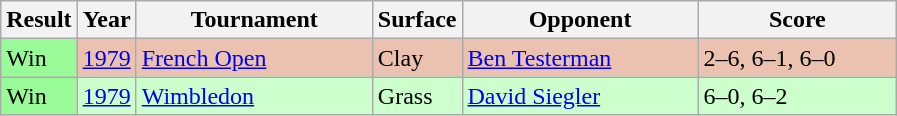<table class="sortable wikitable">
<tr>
<th style="width:40px;">Result</th>
<th style="width:30px;">Year</th>
<th style="width:150px;">Tournament</th>
<th style="width:50px;">Surface</th>
<th style="width:150px;">Opponent</th>
<th style="width:125px;" class="unsortable">Score</th>
</tr>
<tr style="background:#ebc2af;">
<td style="background:#98fb98;">Win</td>
<td><a href='#'>1979</a></td>
<td><a href='#'>French Open</a></td>
<td>Clay</td>
<td> <a href='#'>Ben Testerman</a></td>
<td>2–6, 6–1, 6–0</td>
</tr>
<tr style="background:#ccffcc;">
<td style="background:#98fb98;">Win</td>
<td><a href='#'>1979</a></td>
<td><a href='#'>Wimbledon</a></td>
<td>Grass</td>
<td> <a href='#'>David Siegler</a></td>
<td>6–0, 6–2</td>
</tr>
</table>
